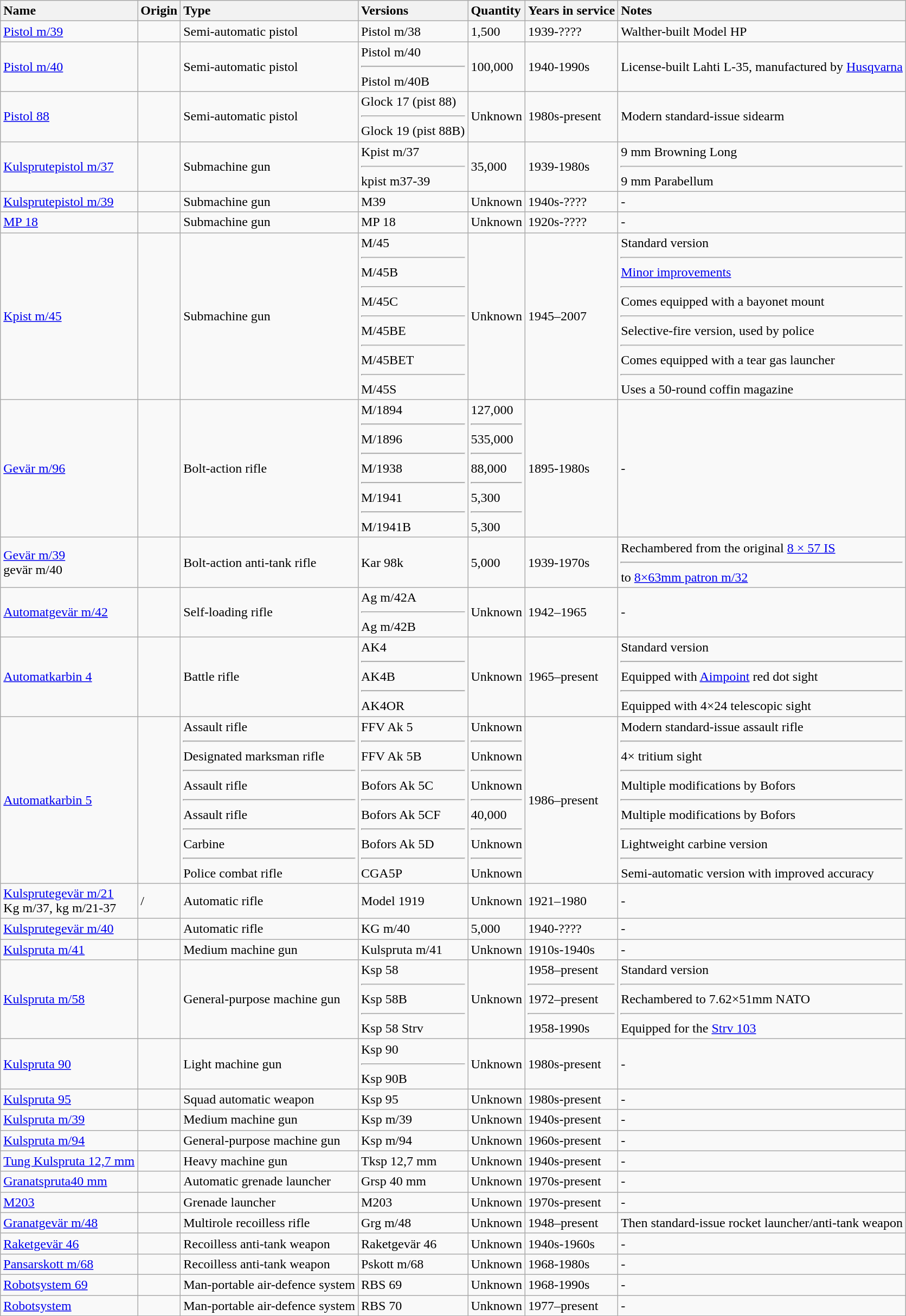<table class="wikitable sortable">
<tr>
<th style="text-align:left">Name</th>
<th style="text-align:left">Origin</th>
<th style="text-align:left">Type</th>
<th style="text-align:left">Versions</th>
<th style="text-align:left">Quantity</th>
<th style="text-align:left">Years in service</th>
<th style="text-align:left">Notes</th>
</tr>
<tr>
<td><a href='#'>Pistol m/39</a></td>
<td></td>
<td>Semi-automatic pistol</td>
<td>Pistol m/38</td>
<td>1,500</td>
<td>1939-????</td>
<td>Walther-built Model HP</td>
</tr>
<tr>
<td><a href='#'>Pistol m/40</a></td>
<td><br></td>
<td>Semi-automatic pistol</td>
<td>Pistol m/40<hr>Pistol m/40B</td>
<td>100,000</td>
<td>1940-1990s</td>
<td>License-built Lahti L-35, manufactured by <a href='#'>Husqvarna</a></td>
</tr>
<tr>
<td><a href='#'>Pistol 88</a></td>
<td><br></td>
<td>Semi-automatic pistol</td>
<td>Glock 17 (pist 88)<hr>Glock 19 (pist 88B)</td>
<td>Unknown</td>
<td>1980s-present</td>
<td>Modern standard-issue sidearm</td>
</tr>
<tr>
<td><a href='#'>Kulsprutepistol m/37</a></td>
<td><br></td>
<td>Submachine gun</td>
<td>Kpist m/37<hr>kpist m37-39</td>
<td>35,000</td>
<td>1939-1980s</td>
<td>9 mm Browning Long<hr> 9 mm Parabellum</td>
</tr>
<tr>
<td><a href='#'>Kulsprutepistol m/39</a></td>
<td><br></td>
<td>Submachine gun</td>
<td>M39</td>
<td>Unknown</td>
<td>1940s-????</td>
<td>-</td>
</tr>
<tr>
<td><a href='#'>MP 18</a></td>
<td></td>
<td>Submachine gun</td>
<td>MP 18</td>
<td>Unknown</td>
<td>1920s-????</td>
<td>-</td>
</tr>
<tr>
<td><a href='#'>Kpist m/45</a></td>
<td></td>
<td>Submachine gun</td>
<td>M/45<hr>M/45B<hr>M/45C<hr>M/45BE<hr>M/45BET<hr>M/45S</td>
<td>Unknown</td>
<td>1945–2007</td>
<td>Standard version <hr><a href='#'>Minor improvements</a><hr>Comes equipped with a bayonet mount<hr>Selective-fire version, used by police<hr>Comes equipped with a tear gas launcher<hr>Uses a 50-round coffin magazine</td>
</tr>
<tr>
<td><a href='#'>Gevär m/96</a></td>
<td></td>
<td>Bolt-action rifle</td>
<td>M/1894<hr>M/1896<hr>M/1938<hr>M/1941<hr>M/1941B</td>
<td>127,000<hr>535,000<hr>88,000<hr>5,300<hr>5,300</td>
<td>1895-1980s</td>
<td>-</td>
</tr>
<tr>
<td><a href='#'>Gevär m/39</a><br>gevär m/40</td>
<td><br></td>
<td>Bolt-action anti-tank rifle</td>
<td>Kar 98k</td>
<td>5,000</td>
<td>1939-1970s</td>
<td>Rechambered from the original <a href='#'>8 × 57 IS</a> <hr> to <a href='#'>8×63mm patron m/32</a></td>
</tr>
<tr>
<td><a href='#'>Automatgevär m/42</a></td>
<td></td>
<td>Self-loading rifle</td>
<td>Ag m/42A<hr>Ag m/42B</td>
<td>Unknown</td>
<td>1942–1965</td>
<td>-</td>
</tr>
<tr>
<td><a href='#'>Automatkarbin 4</a></td>
<td><br></td>
<td>Battle rifle</td>
<td>AK4<hr>AK4B<hr>AK4OR</td>
<td>Unknown</td>
<td>1965–present</td>
<td>Standard version<hr>Equipped with <a href='#'>Aimpoint</a> red dot sight<hr>Equipped with 4×24 telescopic sight</td>
</tr>
<tr>
<td><a href='#'>Automatkarbin 5</a></td>
<td></td>
<td>Assault rifle<hr>Designated marksman rifle<hr>Assault rifle<hr>Assault rifle<hr>Carbine<hr>Police combat rifle</td>
<td>FFV Ak 5<hr>FFV Ak 5B<hr>Bofors Ak 5C<hr>Bofors Ak 5CF<hr>Bofors Ak 5D<hr>CGA5P</td>
<td>Unknown<hr>Unknown<hr>Unknown<hr>40,000<hr>Unknown<hr>Unknown</td>
<td>1986–present</td>
<td>Modern standard-issue assault rifle<hr>4× tritium sight<hr>Multiple modifications by Bofors<hr>Multiple modifications by Bofors<hr>Lightweight carbine version<hr>Semi-automatic version with improved accuracy</td>
</tr>
<tr>
<td><a href='#'>Kulsprutegevär m/21</a> <br> Kg m/37, kg m/21-37</td>
<td>/<br></td>
<td>Automatic rifle</td>
<td>Model 1919</td>
<td>Unknown</td>
<td>1921–1980</td>
<td>-</td>
</tr>
<tr>
<td><a href='#'>Kulsprutegevär m/40</a></td>
<td></td>
<td>Automatic rifle</td>
<td>KG m/40</td>
<td>5,000</td>
<td>1940-????</td>
<td>-</td>
</tr>
<tr>
<td><a href='#'>Kulspruta m/41</a></td>
<td></td>
<td>Medium machine gun</td>
<td>Kulspruta m/41</td>
<td>Unknown</td>
<td>1910s-1940s</td>
<td>-</td>
</tr>
<tr>
<td><a href='#'>Kulspruta m/58</a></td>
<td><br></td>
<td>General-purpose machine gun</td>
<td>Ksp 58<hr>Ksp 58B<hr>Ksp 58 Strv</td>
<td>Unknown</td>
<td>1958–present<hr>1972–present<hr>1958-1990s</td>
<td>Standard version<hr>Rechambered to 7.62×51mm NATO<hr>Equipped for the <a href='#'>Strv 103</a></td>
</tr>
<tr>
<td><a href='#'>Kulspruta 90</a></td>
<td><br></td>
<td>Light machine gun</td>
<td>Ksp 90<hr>Ksp 90B</td>
<td>Unknown</td>
<td>1980s-present</td>
<td>-</td>
</tr>
<tr>
<td><a href='#'>Kulspruta 95</a></td>
<td><br></td>
<td>Squad automatic weapon</td>
<td>Ksp 95</td>
<td>Unknown</td>
<td>1980s-present</td>
<td>-</td>
</tr>
<tr>
<td><a href='#'>Kulspruta m/39</a></td>
<td><br></td>
<td>Medium machine gun</td>
<td>Ksp m/39</td>
<td>Unknown</td>
<td>1940s-present</td>
<td>-</td>
</tr>
<tr>
<td><a href='#'>Kulspruta m/94</a></td>
<td></td>
<td>General-purpose machine gun</td>
<td>Ksp m/94</td>
<td>Unknown</td>
<td>1960s-present</td>
<td>-</td>
</tr>
<tr>
<td><a href='#'>Tung Kulspruta 12,7 mm</a></td>
<td></td>
<td>Heavy machine gun</td>
<td>Tksp 12,7 mm</td>
<td>Unknown</td>
<td>1940s-present</td>
<td>-</td>
</tr>
<tr>
<td><a href='#'>Granatspruta40 mm</a></td>
<td></td>
<td>Automatic grenade launcher</td>
<td>Grsp 40 mm</td>
<td>Unknown</td>
<td>1970s-present</td>
<td>-</td>
</tr>
<tr>
<td><a href='#'>M203</a></td>
<td></td>
<td>Grenade launcher</td>
<td>M203</td>
<td>Unknown</td>
<td>1970s-present</td>
<td>-</td>
</tr>
<tr>
<td><a href='#'>Granatgevär m/48</a></td>
<td></td>
<td>Multirole recoilless rifle</td>
<td>Grg m/48</td>
<td>Unknown</td>
<td>1948–present</td>
<td>Then standard-issue rocket launcher/anti-tank weapon</td>
</tr>
<tr>
<td><a href='#'>Raketgevär 46</a></td>
<td><br></td>
<td>Recoilless anti-tank weapon</td>
<td>Raketgevär 46</td>
<td>Unknown</td>
<td>1940s-1960s</td>
<td>-</td>
</tr>
<tr>
<td><a href='#'>Pansarskott m/68</a></td>
<td></td>
<td>Recoilless anti-tank weapon</td>
<td>Pskott m/68</td>
<td>Unknown</td>
<td>1968-1980s</td>
<td>-</td>
</tr>
<tr>
<td><a href='#'>Robotsystem 69</a></td>
<td><br></td>
<td>Man-portable air-defence system</td>
<td>RBS 69</td>
<td>Unknown</td>
<td>1968-1990s</td>
<td>-</td>
</tr>
<tr>
<td><a href='#'>Robotsystem</a></td>
<td></td>
<td>Man-portable air-defence system</td>
<td>RBS 70</td>
<td>Unknown</td>
<td>1977–present</td>
<td>-</td>
</tr>
<tr>
</tr>
</table>
